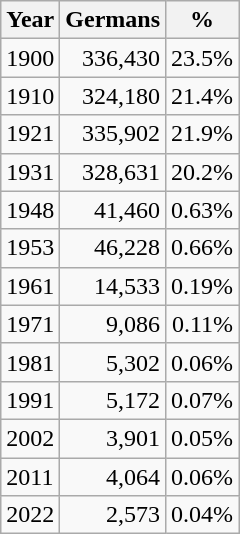<table class="wikitable sortable" style="text-align:right">
<tr>
<th>Year</th>
<th>Germans</th>
<th>%</th>
</tr>
<tr>
<td style="text-align:left">1900</td>
<td>336,430</td>
<td>23.5%</td>
</tr>
<tr>
<td style="text-align:left">1910</td>
<td>324,180</td>
<td>21.4%</td>
</tr>
<tr>
<td style="text-align:left">1921</td>
<td>335,902</td>
<td>21.9%</td>
</tr>
<tr>
<td style="text-align:left">1931</td>
<td>328,631</td>
<td>20.2%</td>
</tr>
<tr>
<td style="text-align:left">1948</td>
<td>41,460</td>
<td>0.63%</td>
</tr>
<tr>
<td style="text-align:left">1953</td>
<td>46,228</td>
<td>0.66%</td>
</tr>
<tr>
<td style="text-align:left">1961</td>
<td>14,533</td>
<td>0.19%</td>
</tr>
<tr>
<td style="text-align:left">1971</td>
<td>9,086</td>
<td>0.11%</td>
</tr>
<tr>
<td style="text-align:left">1981</td>
<td>5,302</td>
<td>0.06%</td>
</tr>
<tr>
<td style="text-align:left">1991</td>
<td>5,172</td>
<td>0.07%</td>
</tr>
<tr>
<td style="text-align:left">2002</td>
<td>3,901</td>
<td>0.05%</td>
</tr>
<tr>
<td style="text-align:left">2011</td>
<td>4,064</td>
<td>0.06%</td>
</tr>
<tr>
<td style="text-align:left">2022</td>
<td>2,573</td>
<td>0.04%</td>
</tr>
</table>
